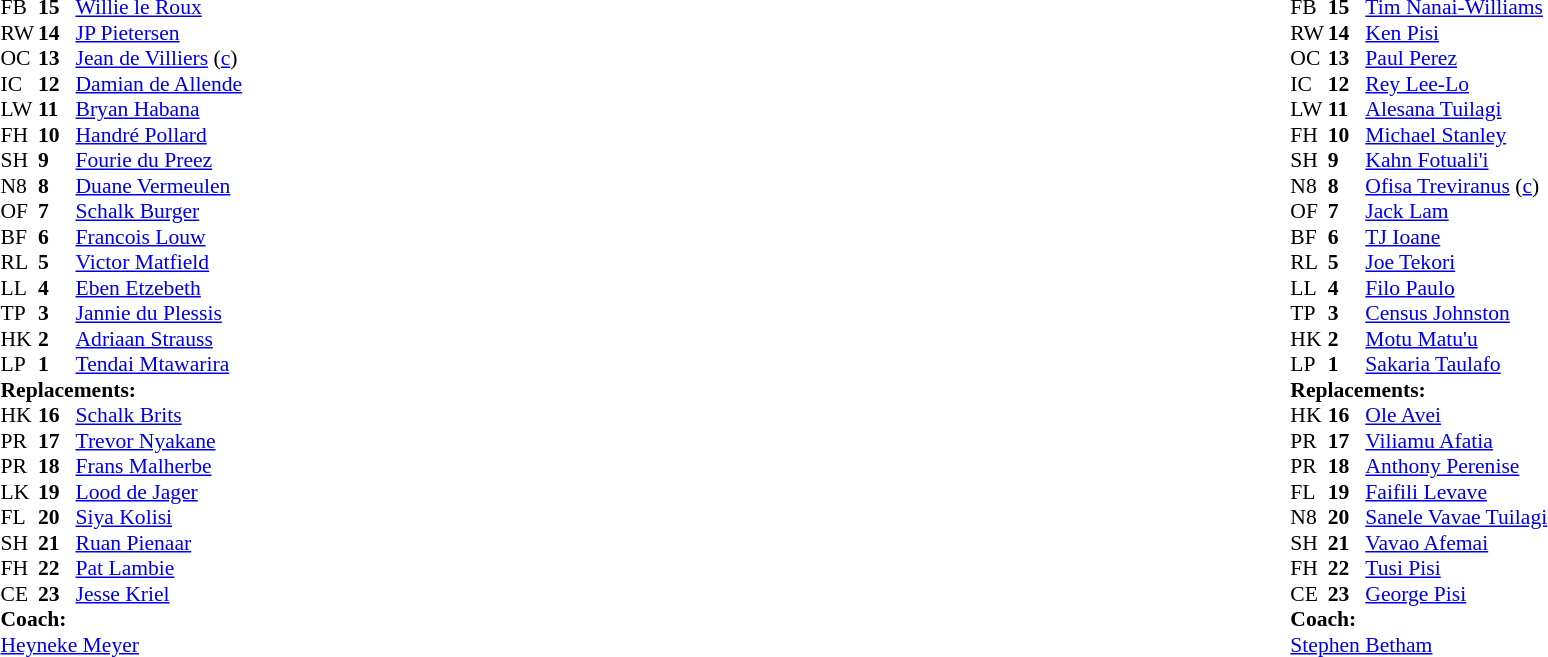<table style="width:100%">
<tr>
<td style="vertical-align:top; width:50%"><br><table style="font-size: 90%" cellspacing="0" cellpadding="0">
<tr>
<th width="25"></th>
<th width="25"></th>
</tr>
<tr>
<td>FB</td>
<td><strong>15</strong></td>
<td><a href='#'>Willie le Roux</a></td>
</tr>
<tr>
<td>RW</td>
<td><strong>14</strong></td>
<td><a href='#'>JP Pietersen</a></td>
</tr>
<tr>
<td>OC</td>
<td><strong>13</strong></td>
<td><a href='#'>Jean de Villiers</a> (<a href='#'>c</a>)</td>
<td></td>
<td></td>
<td></td>
</tr>
<tr>
<td>IC</td>
<td><strong>12</strong></td>
<td><a href='#'>Damian de Allende</a></td>
<td></td>
<td></td>
</tr>
<tr>
<td>LW</td>
<td><strong>11</strong></td>
<td><a href='#'>Bryan Habana</a></td>
</tr>
<tr>
<td>FH</td>
<td><strong>10</strong></td>
<td><a href='#'>Handré Pollard</a></td>
</tr>
<tr>
<td>SH</td>
<td><strong>9</strong></td>
<td><a href='#'>Fourie du Preez</a></td>
<td></td>
<td></td>
</tr>
<tr>
<td>N8</td>
<td><strong>8</strong></td>
<td><a href='#'>Duane Vermeulen</a></td>
</tr>
<tr>
<td>OF</td>
<td><strong>7</strong></td>
<td><a href='#'>Schalk Burger</a></td>
<td></td>
<td></td>
</tr>
<tr>
<td>BF</td>
<td><strong>6</strong></td>
<td><a href='#'>Francois Louw</a></td>
</tr>
<tr>
<td>RL</td>
<td><strong>5</strong></td>
<td><a href='#'>Victor Matfield</a></td>
<td></td>
<td></td>
</tr>
<tr>
<td>LL</td>
<td><strong>4</strong></td>
<td><a href='#'>Eben Etzebeth</a></td>
</tr>
<tr>
<td>TP</td>
<td><strong>3</strong></td>
<td><a href='#'>Jannie du Plessis</a></td>
<td></td>
<td></td>
</tr>
<tr>
<td>HK</td>
<td><strong>2</strong></td>
<td><a href='#'>Adriaan Strauss</a></td>
<td></td>
<td></td>
</tr>
<tr>
<td>LP</td>
<td><strong>1</strong></td>
<td><a href='#'>Tendai Mtawarira</a></td>
<td></td>
<td></td>
</tr>
<tr>
<td colspan=3><strong>Replacements:</strong></td>
</tr>
<tr>
<td>HK</td>
<td><strong>16</strong></td>
<td><a href='#'>Schalk Brits</a></td>
<td></td>
<td></td>
</tr>
<tr>
<td>PR</td>
<td><strong>17</strong></td>
<td><a href='#'>Trevor Nyakane</a></td>
<td></td>
<td></td>
</tr>
<tr>
<td>PR</td>
<td><strong>18</strong></td>
<td><a href='#'>Frans Malherbe</a></td>
<td></td>
<td></td>
</tr>
<tr>
<td>LK</td>
<td><strong>19</strong></td>
<td><a href='#'>Lood de Jager</a></td>
<td></td>
<td></td>
</tr>
<tr>
<td>FL</td>
<td><strong>20</strong></td>
<td><a href='#'>Siya Kolisi</a></td>
<td></td>
<td></td>
</tr>
<tr>
<td>SH</td>
<td><strong>21</strong></td>
<td><a href='#'>Ruan Pienaar</a></td>
<td></td>
<td></td>
</tr>
<tr>
<td>FH</td>
<td><strong>22</strong></td>
<td><a href='#'>Pat Lambie</a></td>
<td></td>
<td></td>
</tr>
<tr>
<td>CE</td>
<td><strong>23</strong></td>
<td><a href='#'>Jesse Kriel</a></td>
<td></td>
<td></td>
<td></td>
</tr>
<tr>
<td colspan=3><strong>Coach:</strong></td>
</tr>
<tr>
<td colspan="4"> <a href='#'>Heyneke Meyer</a></td>
</tr>
</table>
</td>
<td style="vertical-align:top"></td>
<td style="vertical-align:top; width:50%"><br><table style="font-size: 90%" cellspacing="0" cellpadding="0" align="center">
<tr>
<th width="25"></th>
<th width="25"></th>
</tr>
<tr>
<td>FB</td>
<td><strong>15</strong></td>
<td><a href='#'>Tim Nanai-Williams</a></td>
</tr>
<tr>
<td>RW</td>
<td><strong>14</strong></td>
<td><a href='#'>Ken Pisi</a></td>
</tr>
<tr>
<td>OC</td>
<td><strong>13</strong></td>
<td><a href='#'>Paul Perez</a></td>
</tr>
<tr>
<td>IC</td>
<td><strong>12</strong></td>
<td><a href='#'>Rey Lee-Lo</a></td>
</tr>
<tr>
<td>LW</td>
<td><strong>11</strong></td>
<td><a href='#'>Alesana Tuilagi</a></td>
<td></td>
<td></td>
</tr>
<tr>
<td>FH</td>
<td><strong>10</strong></td>
<td><a href='#'>Michael Stanley</a></td>
<td></td>
<td></td>
</tr>
<tr>
<td>SH</td>
<td><strong>9</strong></td>
<td><a href='#'>Kahn Fotuali'i</a></td>
<td></td>
<td></td>
</tr>
<tr>
<td>N8</td>
<td><strong>8</strong></td>
<td><a href='#'>Ofisa Treviranus</a> (<a href='#'>c</a>)</td>
<td></td>
<td></td>
</tr>
<tr>
<td>OF</td>
<td><strong>7</strong></td>
<td><a href='#'>Jack Lam</a></td>
</tr>
<tr>
<td>BF</td>
<td><strong>6</strong></td>
<td><a href='#'>TJ Ioane</a></td>
</tr>
<tr>
<td>RL</td>
<td><strong>5</strong></td>
<td><a href='#'>Joe Tekori</a></td>
<td></td>
<td></td>
</tr>
<tr>
<td>LL</td>
<td><strong>4</strong></td>
<td><a href='#'>Filo Paulo</a></td>
</tr>
<tr>
<td>TP</td>
<td><strong>3</strong></td>
<td><a href='#'>Census Johnston</a></td>
<td></td>
<td></td>
</tr>
<tr>
<td>HK</td>
<td><strong>2</strong></td>
<td><a href='#'>Motu Matu'u</a></td>
<td></td>
<td></td>
</tr>
<tr>
<td>LP</td>
<td><strong>1</strong></td>
<td><a href='#'>Sakaria Taulafo</a></td>
<td></td>
<td></td>
</tr>
<tr>
<td colspan=3><strong>Replacements:</strong></td>
</tr>
<tr>
<td>HK</td>
<td><strong>16</strong></td>
<td><a href='#'>Ole Avei</a></td>
<td></td>
<td></td>
</tr>
<tr>
<td>PR</td>
<td><strong>17</strong></td>
<td><a href='#'>Viliamu Afatia</a></td>
<td></td>
<td></td>
</tr>
<tr>
<td>PR</td>
<td><strong>18</strong></td>
<td><a href='#'>Anthony Perenise</a></td>
<td></td>
<td></td>
</tr>
<tr>
<td>FL</td>
<td><strong>19</strong></td>
<td><a href='#'>Faifili Levave</a></td>
<td></td>
<td></td>
</tr>
<tr>
<td>N8</td>
<td><strong>20</strong></td>
<td><a href='#'>Sanele Vavae Tuilagi</a></td>
<td></td>
<td></td>
</tr>
<tr>
<td>SH</td>
<td><strong>21</strong></td>
<td><a href='#'>Vavao Afemai</a></td>
<td></td>
<td></td>
</tr>
<tr>
<td>FH</td>
<td><strong>22</strong></td>
<td><a href='#'>Tusi Pisi</a></td>
<td></td>
<td></td>
</tr>
<tr>
<td>CE</td>
<td><strong>23</strong></td>
<td><a href='#'>George Pisi</a></td>
<td></td>
<td></td>
</tr>
<tr>
<td colspan=3><strong>Coach:</strong></td>
</tr>
<tr>
<td colspan="4"> <a href='#'>Stephen Betham</a></td>
</tr>
</table>
</td>
</tr>
</table>
